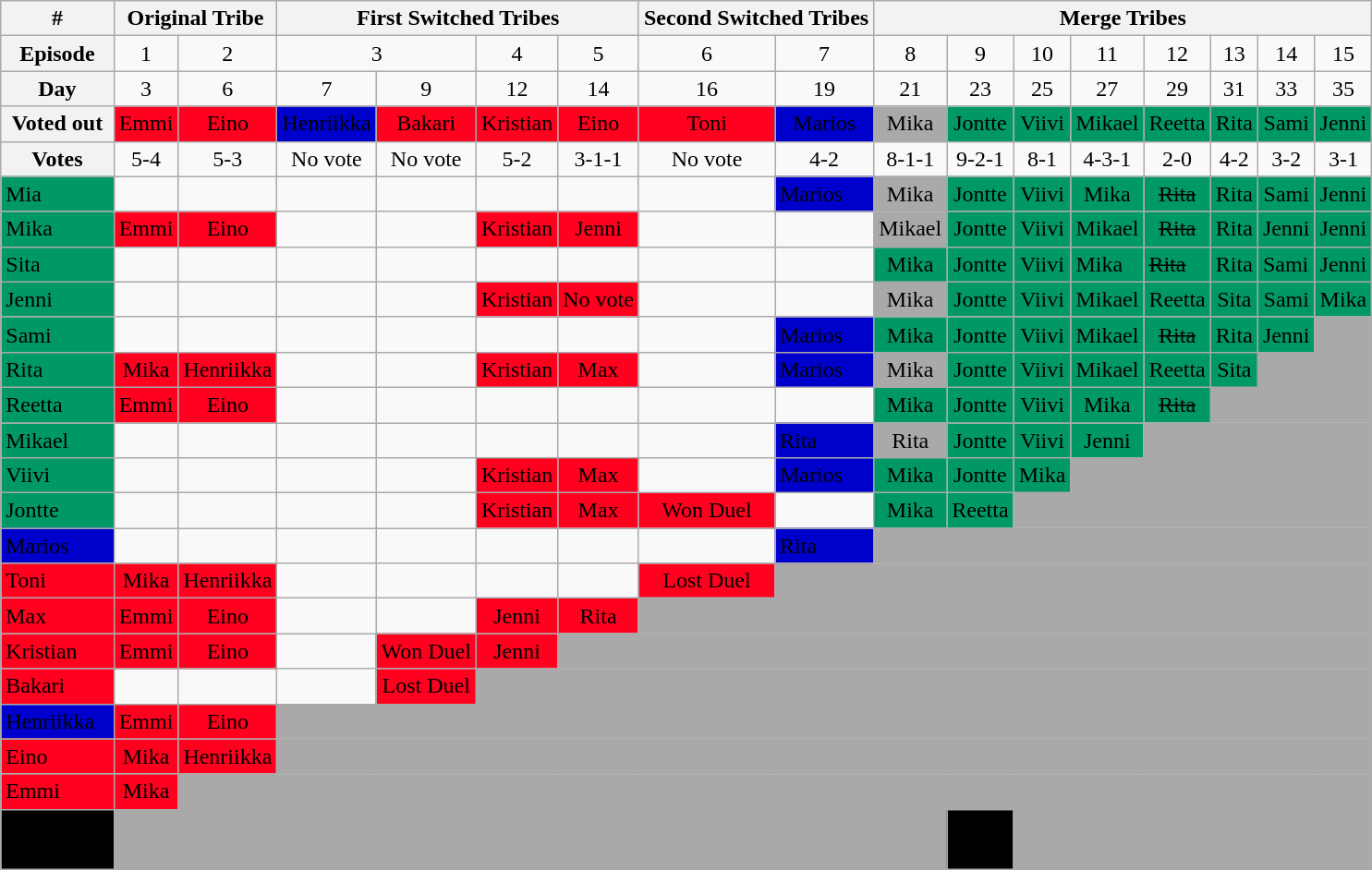<table class="wikitable" text-align:center;">
<tr>
<th colspan="1">#</th>
<th colspan="2">Original Tribe</th>
<th colspan="4">First Switched Tribes</th>
<th colspan="2">Second Switched Tribes</th>
<th colspan="10">Merge Tribes</th>
</tr>
<tr>
<th colspan="1" align="left">Episode</th>
<td align="center">1</td>
<td align="center">2</td>
<td colspan="2" align="center">3</td>
<td align="center">4</td>
<td align="center">5</td>
<td align="center">6</td>
<td align="center">7</td>
<td align="center">8</td>
<td align="center">9</td>
<td align="center">10</td>
<td align="center">11</td>
<td align="center">12</td>
<td align="center">13</td>
<td align="center">14</td>
<td align="center">15</td>
</tr>
<tr>
<th colspan="1" align="left">Day</th>
<td align="center">3</td>
<td align="center">6</td>
<td align="center">7</td>
<td align="center">9</td>
<td align="center">12</td>
<td align="center">14</td>
<td align="center">16</td>
<td align="center">19</td>
<td align="center">21</td>
<td align="center">23</td>
<td align="center">25</td>
<td align="center">27</td>
<td align="center">29</td>
<td align="center">31</td>
<td align="center">33</td>
<td align="center">35</td>
</tr>
<tr>
<th colspan="1" align="left">Voted out</th>
<td colspan="1" align="center" bgcolor="#ff001e">Emmi</td>
<td align="center" bgcolor="#ff001e">Eino</td>
<td align="center" bgcolor="#0000cc">Henriikka</td>
<td align="center" bgcolor="#ff001e">Bakari</td>
<td align="center" bgcolor="#ff001e">Kristian</td>
<td align="center" bgcolor="#ff001e">Eino</td>
<td align="center" bgcolor="#ff001e">Toni</td>
<td align="center" bgcolor="#0000cc">Marios</td>
<td align="center" bgcolor="darkgrey">Mika</td>
<td align="center" bgcolor="#009966">Jontte</td>
<td align="center" bgcolor="#009966">Viivi</td>
<td align="center" bgcolor="#009966">Mikael</td>
<td align="center" bgcolor="#009966">Reetta</td>
<td align="center" bgcolor="#009966">Rita</td>
<td align="center" bgcolor="#009966">Sami</td>
<td align="center" bgcolor="#009966">Jenni</td>
</tr>
<tr>
<th colspan="1" align="left">Votes</th>
<td align="center">5-4</td>
<td align="center">5-3</td>
<td align="center">No vote</td>
<td align="center">No vote</td>
<td align="center">5-2</td>
<td align="center">3-1-1</td>
<td align="center">No vote</td>
<td align="center">4-2</td>
<td align="center">8-1-1</td>
<td align="center">9-2-1</td>
<td align="center">8-1</td>
<td align="center">4-3-1</td>
<td align="center">2-0</td>
<td align="center">4-2</td>
<td align="center">3-2</td>
<td align="center">3-1</td>
</tr>
<tr>
<td align="left" bgcolor="#009966">Mia</td>
<td></td>
<td></td>
<td></td>
<td></td>
<td></td>
<td></td>
<td></td>
<td align="left" bgcolor="#0000cc" >Marios</td>
<td align="center" bgcolor="darkgrey">Mika</td>
<td align="center" bgcolor="#009966">Jontte</td>
<td align="center" bgcolor="#009966">Viivi</td>
<td align="center" bgcolor="#009966">Mika</td>
<td align="center" bgcolor="#009966"><s>Rita</s></td>
<td align="center" bgcolor="#009966">Rita</td>
<td align="center" bgcolor="#009966">Sami</td>
<td align="center" bgcolor="#009966">Jenni</td>
</tr>
<tr>
<td align="left" bgcolor="#009966">Mika</td>
<td align="center" bgcolor="#ff001e">Emmi</td>
<td align="center" bgcolor="#ff001e">Eino</td>
<td></td>
<td></td>
<td align="center" bgcolor="#ff001e">Kristian</td>
<td align="center" bgcolor="#ff001e">Jenni</td>
<td></td>
<td></td>
<td align="center" bgcolor="darkgrey">Mikael</td>
<td align="center" bgcolor="#009966">Jontte</td>
<td align="center" bgcolor="#009966">Viivi</td>
<td align="center" bgcolor="#009966">Mikael</td>
<td align="center" bgcolor="#009966"><s>Rita</s></td>
<td align="center" bgcolor="#009966">Rita</td>
<td align="center" bgcolor="#009966">Jenni</td>
<td align="center" bgcolor="#009966">Jenni</td>
</tr>
<tr>
<td align="left" bgcolor="#009966">Sita</td>
<td></td>
<td></td>
<td></td>
<td></td>
<td></td>
<td></td>
<td></td>
<td></td>
<td align="center" bgcolor="#009966">Mika</td>
<td align="center" bgcolor="#009966">Jontte</td>
<td align="center" bgcolor="#009966">Viivi</td>
<td align="centre" bgcolor="#009966">Mika</td>
<td align="centre" bgcolor="#009966"><s>Rita</s></td>
<td align="centre" bgcolor="#009966">Rita</td>
<td align="centre" bgcolor="#009966">Sami</td>
<td align="centre" bgcolor="#009966">Jenni</td>
</tr>
<tr>
<td align="left" bgcolor="#009966">Jenni</td>
<td></td>
<td></td>
<td></td>
<td></td>
<td align="center" bgcolor="#ff001e">Kristian</td>
<td align="center" bgcolor="#ff001e">No vote</td>
<td></td>
<td></td>
<td align="center" bgcolor="darkgrey">Mika</td>
<td align="center" bgcolor="#009966">Jontte</td>
<td align="center" bgcolor="#009966">Viivi</td>
<td align="center" bgcolor="#009966">Mikael</td>
<td align="center" bgcolor="#009966">Reetta</td>
<td align="center" bgcolor="#009966">Sita</td>
<td align="center" bgcolor="#009966">Sami</td>
<td align="center" bgcolor="#009966">Mika</td>
</tr>
<tr>
<td align="left" bgcolor="#009966">Sami</td>
<td></td>
<td></td>
<td></td>
<td></td>
<td></td>
<td></td>
<td></td>
<td align="left" bgcolor="#0000cc" >Marios</td>
<td align="center" bgcolor="#009966">Mika</td>
<td align="center" bgcolor="#009966">Jontte</td>
<td align="center" bgcolor="#009966">Viivi</td>
<td align="center" bgcolor="#009966">Mikael</td>
<td align="center" bgcolor="#009966"><s>Rita</s></td>
<td align="center" bgcolor="#009966">Rita</td>
<td align="center" bgcolor="#009966">Jenni</td>
<td colspan="100%" bgcolor="darkgrey"></td>
</tr>
<tr>
<td align="left" bgcolor="#009966">Rita</td>
<td align="center" bgcolor="#ff001e">Mika</td>
<td align="center" bgcolor="#ff001e">Henriikka</td>
<td></td>
<td></td>
<td align="center" bgcolor="#ff001e">Kristian</td>
<td align="center" bgcolor="#ff001e">Max</td>
<td></td>
<td align="left" bgcolor="#0000cc" >Marios</td>
<td align="center" bgcolor="darkgrey">Mika</td>
<td align="center" bgcolor="#009966">Jontte</td>
<td align="center" bgcolor="#009966">Viivi</td>
<td align="center" bgcolor="#009966">Mikael</td>
<td align="center" bgcolor="#009966">Reetta</td>
<td align="center" bgcolor="#009966">Sita</td>
<td colspan="100%" bgcolor="darkgrey"></td>
</tr>
<tr>
<td align="left" bgcolor="#009966">Reetta</td>
<td align="center" bgcolor="#ff001e">Emmi</td>
<td align="center" bgcolor="#ff001e">Eino</td>
<td></td>
<td></td>
<td></td>
<td></td>
<td></td>
<td></td>
<td align="center" bgcolor="#009966">Mika</td>
<td align="center" bgcolor="#009966">Jontte</td>
<td align="center" bgcolor="#009966">Viivi</td>
<td align="center" bgcolor="#009966">Mika</td>
<td align="center" bgcolor="#009966"><s>Rita</s></td>
<td colspan="100%" bgcolor="darkgrey"></td>
</tr>
<tr>
<td align="left" bgcolor="#009966">Mikael</td>
<td></td>
<td></td>
<td></td>
<td></td>
<td></td>
<td></td>
<td></td>
<td align="left" bgcolor="#0000cc" >Rita</td>
<td align="center" bgcolor="darkgrey">Rita</td>
<td align="center" bgcolor="#009966">Jontte</td>
<td align="center" bgcolor="#009966">Viivi</td>
<td align="center" bgcolor="#009966">Jenni</td>
<td colspan="100%" bgcolor="darkgrey"></td>
</tr>
<tr>
<td align="left" bgcolor="#009966">Viivi</td>
<td></td>
<td></td>
<td></td>
<td></td>
<td align="center" bgcolor="#ff001e">Kristian</td>
<td align="center" bgcolor="#ff001e">Max</td>
<td></td>
<td align="left" bgcolor="#0000cc" >Marios</td>
<td align="center" bgcolor="#009966">Mika</td>
<td align="center" bgcolor="#009966">Jontte</td>
<td align="left" bgcolor="#009966">Mika</td>
<td colspan="100%" bgcolor="darkgrey"></td>
</tr>
<tr>
<td align="left" bgcolor="#009966">Jontte</td>
<td></td>
<td></td>
<td></td>
<td></td>
<td align="center" bgcolor="#ff001e">Kristian</td>
<td align="center" bgcolor="#ff001e">Max</td>
<td align="center" bgcolor="#ff001e">Won Duel</td>
<td></td>
<td align="center" bgcolor="#009966">Mika</td>
<td align="center" bgcolor="#009966">Reetta</td>
<td colspan="100%" bgcolor="darkgrey"></td>
</tr>
<tr>
<td align="left" bgcolor="#0000cc" >Marios</td>
<td></td>
<td></td>
<td></td>
<td></td>
<td></td>
<td></td>
<td></td>
<td align="left" bgcolor="#0000cc" >Rita</td>
<td colspan="100%" bgcolor="darkgrey"></td>
</tr>
<tr>
<td align="left" bgcolor="#ff001e">Toni</td>
<td align="center" bgcolor="#ff001e">Mika</td>
<td align="center" bgcolor="#ff001e">Henriikka</td>
<td></td>
<td></td>
<td></td>
<td></td>
<td align="center" bgcolor="#ff001e">Lost Duel</td>
<td colspan="100%" bgcolor="darkgrey"></td>
</tr>
<tr>
<td align="left" bgcolor="#ff001e">Max</td>
<td align="center" bgcolor="#ff001e">Emmi</td>
<td align="center" bgcolor="#ff001e">Eino</td>
<td></td>
<td></td>
<td align="center" bgcolor="#ff001e">Jenni</td>
<td align="center" bgcolor="#ff001e">Rita</td>
<td colspan="100%" bgcolor="darkgrey"></td>
</tr>
<tr>
<td align="left" bgcolor="#ff001e">Kristian</td>
<td align="center" bgcolor="#ff001e">Emmi</td>
<td align="center" bgcolor="#ff001e">Eino</td>
<td></td>
<td align="center" bgcolor="#ff001e">Won Duel</td>
<td align="center" bgcolor="#ff001e">Jenni</td>
<td colspan="100%" bgcolor="darkgrey"></td>
</tr>
<tr>
<td align="left" bgcolor="#ff001e">Bakari</td>
<td></td>
<td></td>
<td></td>
<td align="center" bgcolor="#ff001e">Lost Duel</td>
<td colspan="100%" bgcolor="darkgrey"></td>
</tr>
<tr>
<td align="left" bgcolor="#0000cc" >Henriikka</td>
<td align="center" bgcolor="#ff001e">Emmi</td>
<td align="center" bgcolor="#ff001e">Eino</td>
<td colspan="100%" bgcolor="darkgrey"></td>
</tr>
<tr>
<td align="left" bgcolor="#ff001e">Eino</td>
<td align="center" bgcolor="#ff001e">Mika</td>
<td align="center" bgcolor="#ff001e">Henriikka</td>
<td colspan="100%" bgcolor="darkgrey"></td>
</tr>
<tr>
<td align="left" bgcolor="#ff001e">Emmi</td>
<td align="center" bgcolor="#ff001e">Mika</td>
<td colspan="100%" bgcolor="darkgrey"></td>
</tr>
<tr>
<td align="left" bgcolor="black" ><em>Black Votes</em></td>
<td colspan="9" bgcolor="darkgrey"></td>
<td bgcolor="black" >Mika<br>Mika</td>
<td colspan="100%" bgcolor="darkgrey"></td>
</tr>
</table>
